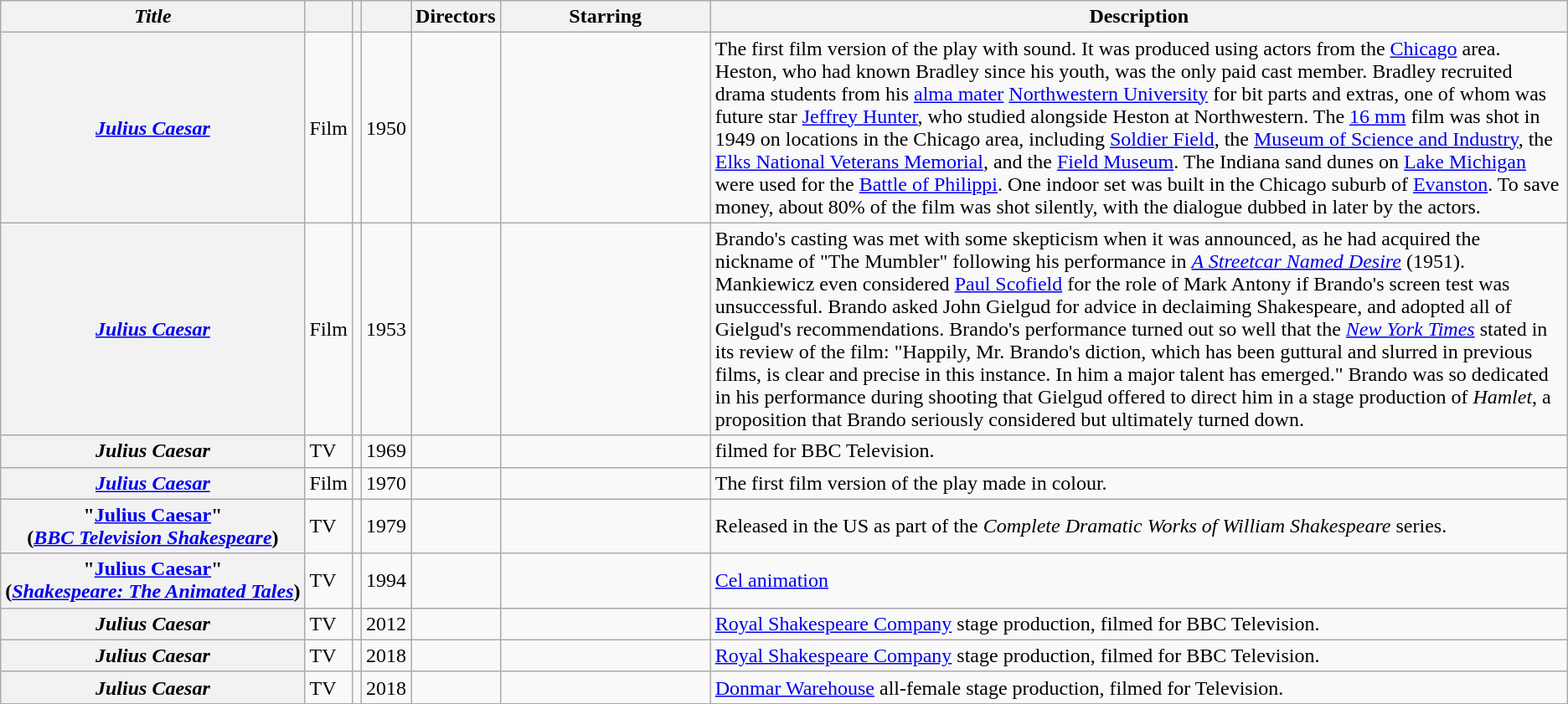<table class="wikitable sortable">
<tr>
<th scope="col"><em>Title</em></th>
<th scope="col"></th>
<th scope="col"></th>
<th scope="col"></th>
<th scope="col" class="unsortable">Directors</th>
<th scope="col" class="unsortable" style="min-width: 10em">Starring</th>
<th scope="col" class="unsortable" style="min-width: 15em">Description</th>
</tr>
<tr>
<th scope="row" style="white-space: nowrap"><em><a href='#'>Julius Caesar</a></em></th>
<td>Film</td>
<td></td>
<td>1950</td>
<td></td>
<td></td>
<td>The first film version of the play with sound. It was produced using actors from the <a href='#'>Chicago</a> area. Heston, who had known Bradley since his youth, was the only paid cast member. Bradley recruited drama students from his <a href='#'>alma mater</a> <a href='#'>Northwestern University</a> for bit parts and extras, one of whom was future star <a href='#'>Jeffrey Hunter</a>, who studied alongside Heston at Northwestern. The <a href='#'>16 mm</a> film was shot in 1949 on locations in the Chicago area, including <a href='#'>Soldier Field</a>, the <a href='#'>Museum of Science and Industry</a>, the <a href='#'>Elks National Veterans Memorial</a>, and the <a href='#'>Field Museum</a>. The Indiana sand dunes on <a href='#'>Lake Michigan</a> were used for the <a href='#'>Battle of Philippi</a>. One indoor set was built in the Chicago suburb of <a href='#'>Evanston</a>. To save money, about 80% of the film was shot silently, with the dialogue dubbed in later by the actors.</td>
</tr>
<tr>
<th scope="row" style="white-space: nowrap"><em><a href='#'>Julius Caesar</a></em></th>
<td>Film</td>
<td></td>
<td>1953</td>
<td></td>
<td></td>
<td>Brando's casting was met with some skepticism when it was announced, as he had acquired the nickname of "The Mumbler" following his performance in <em><a href='#'>A Streetcar Named Desire</a></em> (1951). Mankiewicz even considered <a href='#'>Paul Scofield</a> for the role of Mark Antony if Brando's screen test was unsuccessful. Brando asked John Gielgud for advice in declaiming Shakespeare, and adopted all of Gielgud's recommendations. Brando's performance turned out so well that the <em><a href='#'>New York Times</a></em> stated in its review of the film: "Happily, Mr. Brando's diction, which has been guttural and slurred in previous films, is clear and precise in this instance. In him a major talent has emerged." Brando was so dedicated in his performance during shooting that Gielgud offered to direct him in a stage production of <em>Hamlet</em>, a proposition that Brando seriously considered but ultimately turned down.</td>
</tr>
<tr>
<th scope="row" style="white-space: nowrap"><em>Julius Caesar</em></th>
<td>TV</td>
<td></td>
<td>1969</td>
<td></td>
<td></td>
<td>filmed for BBC Television.</td>
</tr>
<tr>
<th scope="row" style="white-space: nowrap"><em><a href='#'>Julius Caesar</a></em></th>
<td>Film</td>
<td></td>
<td>1970</td>
<td></td>
<td></td>
<td>The first film version of the play made in colour.</td>
</tr>
<tr>
<th scope="row" style="white-space: nowrap">"<a href='#'>Julius Caesar</a>"<br>(<em><a href='#'>BBC Television Shakespeare</a></em>)</th>
<td>TV</td>
<td></td>
<td>1979</td>
<td></td>
<td></td>
<td>Released in the US as part of the <em>Complete Dramatic Works of William Shakespeare</em> series.</td>
</tr>
<tr>
<th scope="row" style="white-space: nowrap">"<a href='#'>Julius Caesar</a>"<br>(<em><a href='#'>Shakespeare: The Animated Tales</a></em>)</th>
<td>TV</td>
<td></td>
<td>1994</td>
<td></td>
<td></td>
<td><a href='#'>Cel animation</a></td>
</tr>
<tr>
<th scope="row" style="white-space: nowrap"><em>Julius Caesar</em></th>
<td>TV</td>
<td></td>
<td>2012</td>
<td></td>
<td></td>
<td><a href='#'>Royal Shakespeare Company</a> stage production, filmed for BBC Television.</td>
</tr>
<tr>
<th scope="row" style="white-space: nowrap"><em>Julius Caesar</em></th>
<td>TV</td>
<td></td>
<td>2018</td>
<td></td>
<td></td>
<td><a href='#'>Royal Shakespeare Company</a> stage production, filmed for BBC Television.</td>
</tr>
<tr>
<th scope="row" style="white-space: nowrap"><em>Julius Caesar</em></th>
<td>TV</td>
<td></td>
<td>2018</td>
<td></td>
<td></td>
<td><a href='#'>Donmar Warehouse</a> all-female stage production, filmed for Television.</td>
</tr>
</table>
